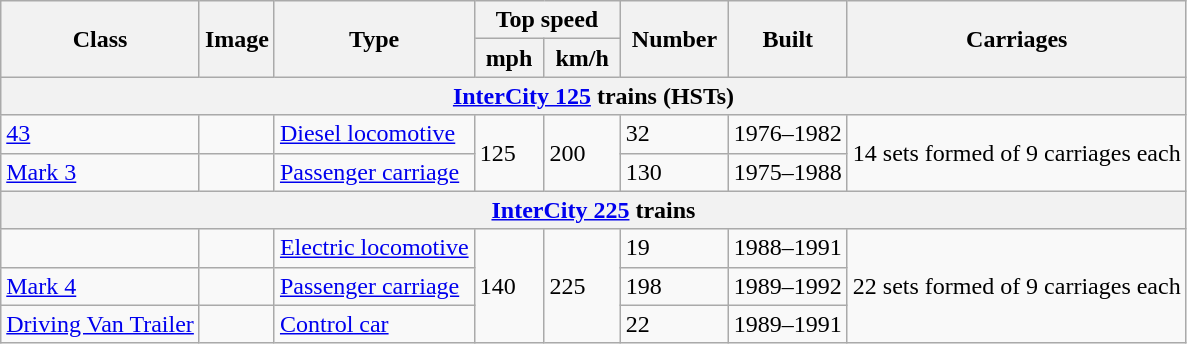<table class="wikitable">
<tr>
<th rowspan="2"> Class </th>
<th rowspan="2">Image</th>
<th rowspan="2"> Type </th>
<th colspan="2"> Top speed </th>
<th rowspan="2"> Number </th>
<th rowspan="2">Built</th>
<th rowspan="2"> Carriages </th>
</tr>
<tr style="background:#f9f9f9;">
<th> mph </th>
<th> km/h </th>
</tr>
<tr>
<th colspan="8" style="text-align:center;"><a href='#'>InterCity 125</a> trains (HSTs)</th>
</tr>
<tr>
<td><a href='#'>43</a></td>
<td></td>
<td><a href='#'>Diesel locomotive</a></td>
<td rowspan="2">125</td>
<td rowspan="2">200</td>
<td>32</td>
<td>1976–1982</td>
<td rowspan="2">14 sets formed of 9 carriages each</td>
</tr>
<tr>
<td><a href='#'>Mark 3</a></td>
<td></td>
<td><a href='#'>Passenger carriage</a></td>
<td>130</td>
<td>1975–1988</td>
</tr>
<tr>
<th colspan="8" style="text-align:center;"><a href='#'>InterCity 225</a> trains</th>
</tr>
<tr>
<td></td>
<td></td>
<td><a href='#'>Electric locomotive</a></td>
<td rowspan="3">140</td>
<td rowspan="3">225</td>
<td>19</td>
<td>1988–1991</td>
<td rowspan="3">22 sets formed of 9 carriages each</td>
</tr>
<tr>
<td><a href='#'>Mark 4</a></td>
<td></td>
<td><a href='#'>Passenger carriage</a></td>
<td>198</td>
<td>1989–1992</td>
</tr>
<tr>
<td><a href='#'>Driving Van Trailer</a></td>
<td></td>
<td><a href='#'>Control car</a></td>
<td>22</td>
<td>1989–1991</td>
</tr>
</table>
